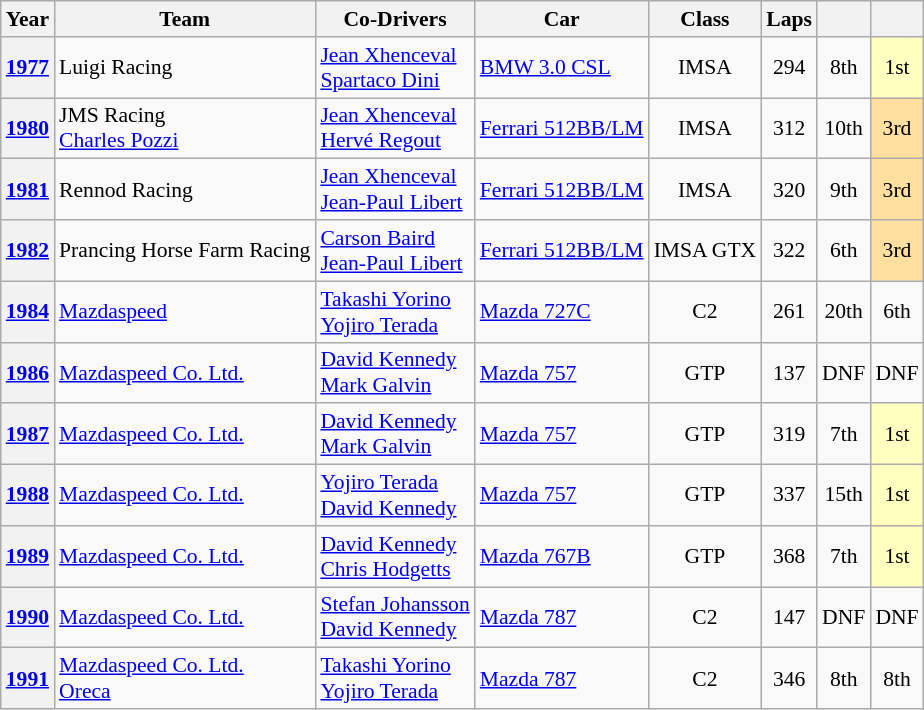<table class="wikitable" style="text-align:center; font-size:90%">
<tr>
<th>Year</th>
<th>Team</th>
<th>Co-Drivers</th>
<th>Car</th>
<th>Class</th>
<th>Laps</th>
<th></th>
<th></th>
</tr>
<tr align="centre">
<th><a href='#'>1977</a></th>
<td align="left"> Luigi Racing</td>
<td align="left"> <a href='#'>Jean Xhenceval</a><br> <a href='#'>Spartaco Dini</a></td>
<td align="left"><a href='#'>BMW 3.0 CSL</a></td>
<td>IMSA</td>
<td>294</td>
<td>8th</td>
<td style="background:#ffffbf;">1st</td>
</tr>
<tr align="centre">
<th><a href='#'>1980</a></th>
<td align="left"> JMS Racing<br> <a href='#'>Charles Pozzi</a></td>
<td align="left"> <a href='#'>Jean Xhenceval</a><br> <a href='#'>Hervé Regout</a></td>
<td align="left"><a href='#'>Ferrari 512BB/LM</a></td>
<td>IMSA</td>
<td>312</td>
<td>10th</td>
<td style="background:#ffdf9f;">3rd</td>
</tr>
<tr align="centre">
<th><a href='#'>1981</a></th>
<td align="left"> Rennod Racing</td>
<td align="left"> <a href='#'>Jean Xhenceval</a><br> <a href='#'>Jean-Paul Libert</a></td>
<td align="left"><a href='#'>Ferrari 512BB/LM</a></td>
<td>IMSA</td>
<td>320</td>
<td>9th</td>
<td style="background:#ffdf9f;">3rd</td>
</tr>
<tr align="centre">
<th><a href='#'>1982</a></th>
<td align="left"> Prancing Horse Farm Racing</td>
<td align="left"> <a href='#'>Carson Baird</a><br> <a href='#'>Jean-Paul Libert</a></td>
<td align="left"><a href='#'>Ferrari 512BB/LM</a></td>
<td>IMSA GTX</td>
<td>322</td>
<td>6th</td>
<td style="background:#ffdf9f;">3rd</td>
</tr>
<tr align="centre">
<th><a href='#'>1984</a></th>
<td align="left"> <a href='#'>Mazdaspeed</a></td>
<td align="left"> <a href='#'>Takashi Yorino</a><br> <a href='#'>Yojiro Terada</a></td>
<td align="left"><a href='#'>Mazda 727C</a></td>
<td>C2</td>
<td>261</td>
<td>20th</td>
<td>6th</td>
</tr>
<tr align="centre">
<th><a href='#'>1986</a></th>
<td align="left"> <a href='#'>Mazdaspeed Co. Ltd.</a></td>
<td align="left"> <a href='#'>David Kennedy</a><br> <a href='#'>Mark Galvin</a></td>
<td align="left"><a href='#'>Mazda 757</a></td>
<td>GTP</td>
<td>137</td>
<td>DNF</td>
<td>DNF</td>
</tr>
<tr align="centre">
<th><a href='#'>1987</a></th>
<td align="left"> <a href='#'>Mazdaspeed Co. Ltd.</a></td>
<td align="left"> <a href='#'>David Kennedy</a><br> <a href='#'>Mark Galvin</a></td>
<td align="left"><a href='#'>Mazda 757</a></td>
<td>GTP</td>
<td>319</td>
<td>7th</td>
<td style="background:#ffffbf;">1st</td>
</tr>
<tr align="centre">
<th><a href='#'>1988</a></th>
<td align="left"> <a href='#'>Mazdaspeed Co. Ltd.</a></td>
<td align="left"> <a href='#'>Yojiro Terada</a><br> <a href='#'>David Kennedy</a></td>
<td align="left"><a href='#'>Mazda 757</a></td>
<td>GTP</td>
<td>337</td>
<td>15th</td>
<td style="background:#ffffbf;">1st</td>
</tr>
<tr align="centre">
<th><a href='#'>1989</a></th>
<td align="left"> <a href='#'>Mazdaspeed Co. Ltd.</a></td>
<td align="left"> <a href='#'>David Kennedy</a><br> <a href='#'>Chris Hodgetts</a></td>
<td align="left"><a href='#'>Mazda 767B</a></td>
<td>GTP</td>
<td>368</td>
<td>7th</td>
<td style="background:#ffffbf;">1st</td>
</tr>
<tr align="centre">
<th><a href='#'>1990</a></th>
<td align="left"> <a href='#'>Mazdaspeed Co. Ltd.</a></td>
<td align="left"> <a href='#'>Stefan Johansson</a><br> <a href='#'>David Kennedy</a></td>
<td align="left"><a href='#'>Mazda 787</a></td>
<td>C2</td>
<td>147</td>
<td>DNF</td>
<td>DNF</td>
</tr>
<tr align="centre">
<th><a href='#'>1991</a></th>
<td align="left"> <a href='#'>Mazdaspeed Co. Ltd.</a><br> <a href='#'>Oreca</a></td>
<td align="left"> <a href='#'>Takashi Yorino</a><br> <a href='#'>Yojiro Terada</a></td>
<td align="left"><a href='#'>Mazda 787</a></td>
<td>C2</td>
<td>346</td>
<td>8th</td>
<td>8th</td>
</tr>
</table>
